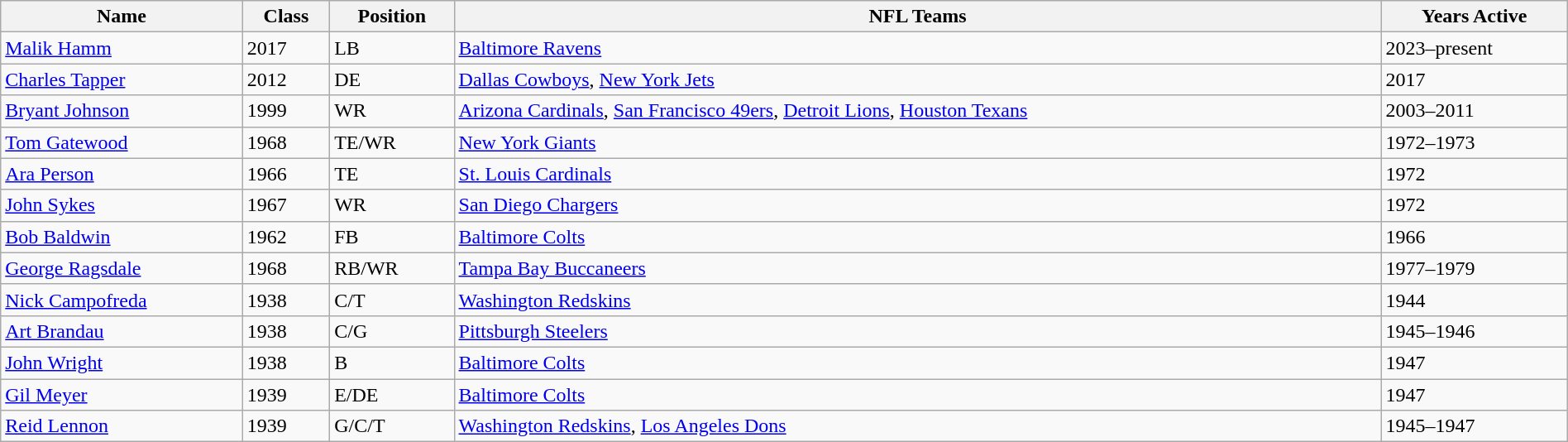<table class="wikitable sortable" style="width:100%; border-collapse:collapse;">
<tr>
<th>Name</th>
<th>Class</th>
<th>Position</th>
<th>NFL Teams</th>
<th>Years Active</th>
</tr>
<tr>
<td><a href='#'>Malik Hamm</a></td>
<td>2017</td>
<td>LB</td>
<td><a href='#'>Baltimore Ravens</a></td>
<td>2023–present</td>
</tr>
<tr>
<td><a href='#'>Charles Tapper</a></td>
<td>2012</td>
<td>DE</td>
<td><a href='#'>Dallas Cowboys</a>, <a href='#'>New York Jets</a></td>
<td>2017</td>
</tr>
<tr>
<td><a href='#'>Bryant Johnson</a></td>
<td>1999</td>
<td>WR</td>
<td><a href='#'>Arizona Cardinals</a>, <a href='#'>San Francisco 49ers</a>, <a href='#'>Detroit Lions</a>, <a href='#'>Houston Texans</a></td>
<td>2003–2011</td>
</tr>
<tr>
<td><a href='#'>Tom Gatewood</a></td>
<td>1968</td>
<td>TE/WR</td>
<td><a href='#'>New York Giants</a></td>
<td>1972–1973</td>
</tr>
<tr>
<td><a href='#'>Ara Person</a></td>
<td>1966</td>
<td>TE</td>
<td><a href='#'>St. Louis Cardinals</a></td>
<td>1972</td>
</tr>
<tr>
<td><a href='#'>John Sykes</a></td>
<td>1967</td>
<td>WR</td>
<td><a href='#'>San Diego Chargers</a></td>
<td>1972</td>
</tr>
<tr>
<td><a href='#'>Bob Baldwin</a></td>
<td>1962</td>
<td>FB</td>
<td><a href='#'>Baltimore Colts</a></td>
<td>1966</td>
</tr>
<tr>
<td><a href='#'>George Ragsdale</a></td>
<td>1968</td>
<td>RB/WR</td>
<td><a href='#'>Tampa Bay Buccaneers</a></td>
<td>1977–1979</td>
</tr>
<tr>
<td><a href='#'>Nick Campofreda</a></td>
<td>1938</td>
<td>C/T</td>
<td><a href='#'>Washington Redskins</a></td>
<td>1944</td>
</tr>
<tr>
<td><a href='#'>Art Brandau</a></td>
<td>1938</td>
<td>C/G</td>
<td><a href='#'>Pittsburgh Steelers</a></td>
<td>1945–1946</td>
</tr>
<tr>
<td><a href='#'>John Wright</a></td>
<td>1938</td>
<td>B</td>
<td><a href='#'>Baltimore Colts</a></td>
<td>1947</td>
</tr>
<tr>
<td><a href='#'>Gil Meyer</a></td>
<td>1939</td>
<td>E/DE</td>
<td><a href='#'>Baltimore Colts</a></td>
<td>1947</td>
</tr>
<tr>
<td><a href='#'>Reid Lennon</a></td>
<td>1939</td>
<td>G/C/T</td>
<td><a href='#'>Washington Redskins</a>, <a href='#'>Los Angeles Dons</a></td>
<td>1945–1947</td>
</tr>
</table>
